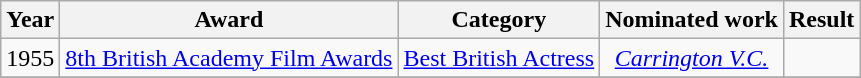<table class="wikitable sortable plainrowheaders" style="text-align:center;">
<tr>
<th>Year</th>
<th>Award</th>
<th>Category</th>
<th>Nominated work</th>
<th>Result</th>
</tr>
<tr>
<td>1955</td>
<td><a href='#'>8th British Academy Film Awards</a></td>
<td><a href='#'>Best British Actress</a></td>
<td><em><a href='#'>Carrington V.C.</a></em></td>
<td></td>
</tr>
<tr>
</tr>
</table>
